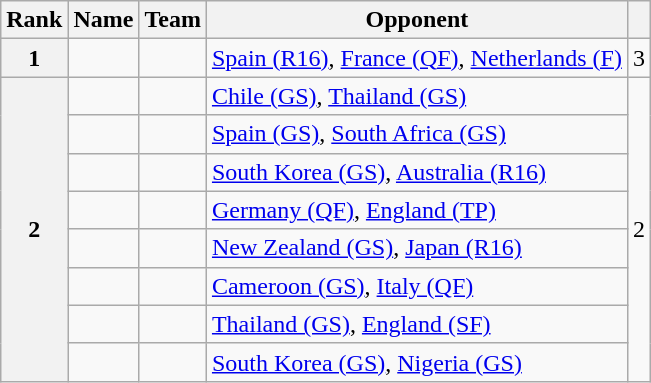<table class="wikitable sortable">
<tr>
<th>Rank</th>
<th>Name</th>
<th>Team</th>
<th class="unsortable">Opponent</th>
<th></th>
</tr>
<tr>
<th rowspan=1>1</th>
<td></td>
<td></td>
<td><a href='#'>Spain (R16)</a>, <a href='#'>France (QF)</a>, <a href='#'>Netherlands (F)</a></td>
<td align=center>3</td>
</tr>
<tr>
<th rowspan=8>2</th>
<td></td>
<td></td>
<td><a href='#'>Chile (GS)</a>, <a href='#'>Thailand (GS)</a></td>
<td rowspan=8 align=center>2</td>
</tr>
<tr>
<td></td>
<td></td>
<td><a href='#'>Spain (GS)</a>, <a href='#'>South Africa (GS)</a></td>
</tr>
<tr>
<td></td>
<td></td>
<td><a href='#'>South Korea (GS)</a>, <a href='#'>Australia (R16)</a></td>
</tr>
<tr>
<td></td>
<td></td>
<td><a href='#'>Germany (QF)</a>, <a href='#'>England (TP)</a></td>
</tr>
<tr>
<td></td>
<td></td>
<td><a href='#'>New Zealand (GS)</a>, <a href='#'>Japan (R16)</a></td>
</tr>
<tr>
<td></td>
<td></td>
<td><a href='#'>Cameroon (GS)</a>, <a href='#'>Italy (QF)</a></td>
</tr>
<tr>
<td></td>
<td></td>
<td><a href='#'>Thailand (GS)</a>, <a href='#'>England (SF)</a></td>
</tr>
<tr>
<td></td>
<td></td>
<td><a href='#'>South Korea (GS)</a>, <a href='#'>Nigeria (GS)</a></td>
</tr>
</table>
